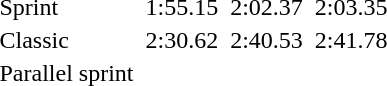<table>
<tr>
<td>Sprint</td>
<td></td>
<td>1:55.15</td>
<td></td>
<td>2:02.37</td>
<td></td>
<td>2:03.35</td>
</tr>
<tr>
<td>Classic</td>
<td></td>
<td>2:30.62</td>
<td></td>
<td>2:40.53</td>
<td></td>
<td>2:41.78</td>
</tr>
<tr>
<td>Parallel sprint</td>
<td colspan="2"></td>
<td colspan="2"></td>
<td colspan="2"></td>
</tr>
</table>
